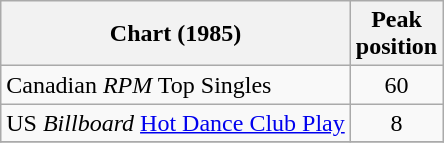<table class="wikitable">
<tr>
<th>Chart (1985)</th>
<th>Peak<br>position</th>
</tr>
<tr>
<td>Canadian <em>RPM</em> Top Singles</td>
<td style="text-align:center;">60</td>
</tr>
<tr>
<td>US <em>Billboard</em> <a href='#'>Hot Dance Club Play</a></td>
<td align="center">8</td>
</tr>
<tr>
</tr>
</table>
